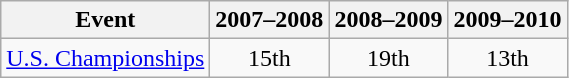<table class="wikitable" style="text-align:center">
<tr>
<th>Event</th>
<th>2007–2008</th>
<th>2008–2009</th>
<th>2009–2010</th>
</tr>
<tr>
<td align=left><a href='#'>U.S. Championships</a></td>
<td>15th</td>
<td>19th</td>
<td>13th</td>
</tr>
</table>
